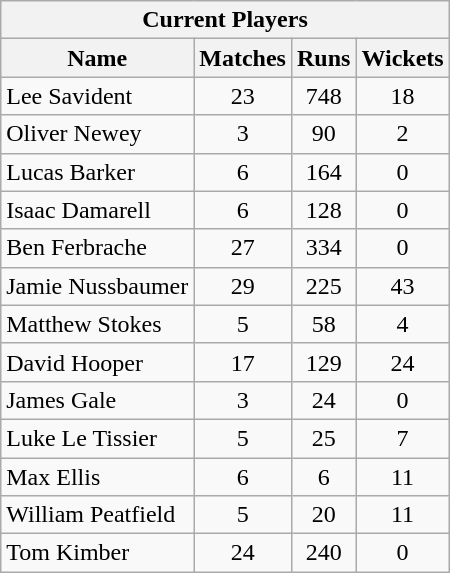<table class="wikitable sortable">
<tr>
<th colspan=4>Current Players</th>
</tr>
<tr>
<th>Name</th>
<th>Matches</th>
<th>Runs</th>
<th>Wickets</th>
</tr>
<tr>
<td>Lee Savident</td>
<td align=center>23</td>
<td align=center>748</td>
<td align=center>18</td>
</tr>
<tr>
<td>Oliver Newey</td>
<td align=center>3</td>
<td align=center>90</td>
<td align=center>2</td>
</tr>
<tr>
<td>Lucas Barker</td>
<td align=center>6</td>
<td align=center>164</td>
<td align=center>0</td>
</tr>
<tr>
<td>Isaac Damarell</td>
<td align=center>6</td>
<td align=center>128</td>
<td align=center>0</td>
</tr>
<tr>
<td>Ben Ferbrache</td>
<td align=center>27</td>
<td align=center>334</td>
<td align=center>0</td>
</tr>
<tr>
<td>Jamie Nussbaumer</td>
<td align=center>29</td>
<td align=center>225</td>
<td align=center>43</td>
</tr>
<tr>
<td>Matthew Stokes</td>
<td align=center>5</td>
<td align=center>58</td>
<td align=center>4</td>
</tr>
<tr>
<td>David Hooper</td>
<td align=center>17</td>
<td align=center>129</td>
<td align=center>24</td>
</tr>
<tr>
<td>James Gale</td>
<td align=center>3</td>
<td align=center>24</td>
<td align=center>0</td>
</tr>
<tr>
<td>Luke Le Tissier</td>
<td align=center>5</td>
<td align=center>25</td>
<td align=center>7</td>
</tr>
<tr>
<td>Max Ellis</td>
<td align=center>6</td>
<td align=center>6</td>
<td align=center>11</td>
</tr>
<tr>
<td>William Peatfield</td>
<td align=center>5</td>
<td align=center>20</td>
<td align=center>11</td>
</tr>
<tr>
<td>Tom Kimber</td>
<td align=center>24</td>
<td align=center>240</td>
<td align=center>0</td>
</tr>
</table>
